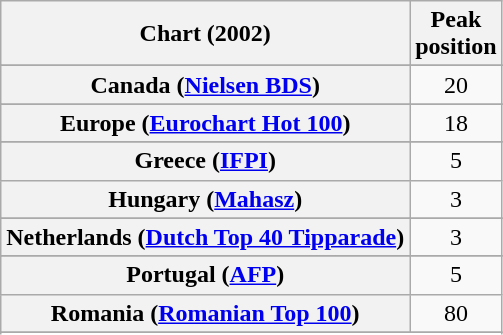<table class="wikitable sortable plainrowheaders" style="text-align:center">
<tr>
<th>Chart (2002)</th>
<th>Peak<br>position</th>
</tr>
<tr>
</tr>
<tr>
</tr>
<tr>
</tr>
<tr>
</tr>
<tr>
</tr>
<tr>
<th scope="row">Canada (<a href='#'>Nielsen BDS</a>)</th>
<td>20</td>
</tr>
<tr>
</tr>
<tr>
<th scope="row">Europe (<a href='#'>Eurochart Hot 100</a>)</th>
<td>18</td>
</tr>
<tr>
</tr>
<tr>
</tr>
<tr>
<th scope="row">Greece (<a href='#'>IFPI</a>)</th>
<td>5</td>
</tr>
<tr>
<th scope="row">Hungary (<a href='#'>Mahasz</a>)</th>
<td>3</td>
</tr>
<tr>
</tr>
<tr>
</tr>
<tr>
<th scope="row">Netherlands (<a href='#'>Dutch Top 40 Tipparade</a>)</th>
<td>3</td>
</tr>
<tr>
</tr>
<tr>
</tr>
<tr>
</tr>
<tr>
<th scope="row">Portugal (<a href='#'>AFP</a>)</th>
<td>5</td>
</tr>
<tr>
<th scope="row">Romania (<a href='#'>Romanian Top 100</a>)</th>
<td>80</td>
</tr>
<tr>
</tr>
<tr>
</tr>
<tr>
</tr>
<tr>
</tr>
<tr>
</tr>
<tr>
</tr>
<tr>
</tr>
<tr>
</tr>
<tr>
</tr>
<tr>
</tr>
</table>
